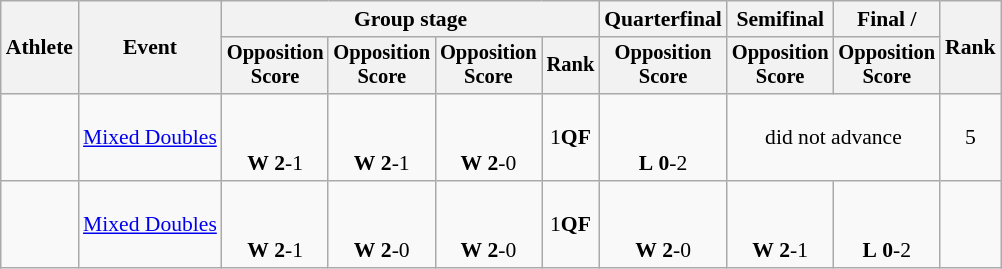<table class="wikitable" style="font-size:90%">
<tr>
<th rowspan=2>Athlete</th>
<th rowspan=2>Event</th>
<th colspan=4>Group stage</th>
<th>Quarterfinal</th>
<th>Semifinal</th>
<th>Final / </th>
<th rowspan=2>Rank</th>
</tr>
<tr style="font-size:95%">
<th>Opposition<br>Score</th>
<th>Opposition<br>Score</th>
<th>Opposition<br>Score</th>
<th>Rank</th>
<th>Opposition<br>Score</th>
<th>Opposition<br>Score</th>
<th>Opposition<br>Score</th>
</tr>
<tr align=center>
<td align=left><br></td>
<td align=left><a href='#'>Mixed Doubles</a></td>
<td><small><br></small> <br> <strong>W</strong> <strong>2</strong>-1</td>
<td><small><br></small> <br> <strong>W</strong> <strong>2</strong>-1</td>
<td><small><br></small> <br> <strong>W</strong> <strong>2</strong>-0</td>
<td>1<strong>QF</strong></td>
<td><small><br></small> <br> <strong>L</strong> <strong>0</strong>-2</td>
<td colspan=2>did not advance</td>
<td>5</td>
</tr>
<tr align=center>
<td align=left><br></td>
<td align=left><a href='#'>Mixed Doubles</a></td>
<td><small><br></small> <br> <strong>W</strong> <strong>2</strong>-1</td>
<td><small><br></small> <br> <strong>W</strong> <strong>2</strong>-0</td>
<td><small><br></small> <br> <strong>W</strong> <strong>2</strong>-0</td>
<td>1<strong>QF</strong></td>
<td><small><br></small> <br> <strong>W</strong> <strong>2</strong>-0</td>
<td><small><br></small> <br> <strong>W</strong> <strong>2</strong>-1</td>
<td><small><br></small> <br> <strong>L</strong> <strong>0</strong>-2</td>
<td></td>
</tr>
</table>
